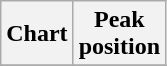<table class="wikitable sortable plainrowheaders" style="text-align:center">
<tr>
<th scope="col">Chart</th>
<th scope="col">Peak<br>position</th>
</tr>
<tr>
</tr>
</table>
